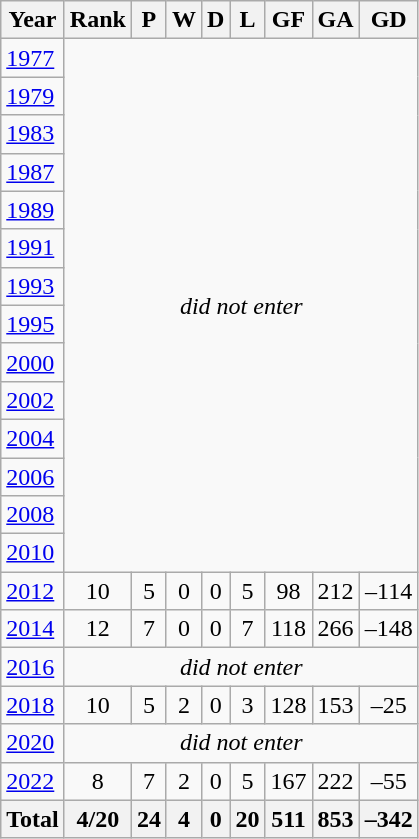<table class="wikitable sortable" style="text-align:center">
<tr>
<th>Year</th>
<th>Rank</th>
<th>P</th>
<th>W</th>
<th>D</th>
<th>L</th>
<th>GF</th>
<th>GA</th>
<th>GD</th>
</tr>
<tr>
<td align=left><a href='#'>1977</a> </td>
<td colspan=8 rowspan=14><em>did not enter</em></td>
</tr>
<tr>
<td align=left><a href='#'>1979</a> </td>
</tr>
<tr>
<td align=left><a href='#'>1983</a> </td>
</tr>
<tr>
<td align=left><a href='#'>1987</a> </td>
</tr>
<tr>
<td align=left><a href='#'>1989</a> </td>
</tr>
<tr>
<td align=left><a href='#'>1991</a> </td>
</tr>
<tr>
<td align=left><a href='#'>1993</a> </td>
</tr>
<tr>
<td align=left><a href='#'>1995</a> </td>
</tr>
<tr>
<td align=left><a href='#'>2000</a> </td>
</tr>
<tr>
<td align=left><a href='#'>2002</a> </td>
</tr>
<tr>
<td align=left><a href='#'>2004</a> </td>
</tr>
<tr>
<td align=left><a href='#'>2006</a> </td>
</tr>
<tr>
<td align=left><a href='#'>2008</a> </td>
</tr>
<tr>
<td align=left><a href='#'>2010</a> </td>
</tr>
<tr>
<td align=left><a href='#'>2012</a> </td>
<td>10</td>
<td>5</td>
<td>0</td>
<td>0</td>
<td>5</td>
<td>98</td>
<td>212</td>
<td>–114</td>
</tr>
<tr>
<td align=left><a href='#'>2014</a> </td>
<td>12</td>
<td>7</td>
<td>0</td>
<td>0</td>
<td>7</td>
<td>118</td>
<td>266</td>
<td>–148</td>
</tr>
<tr>
<td align=left><a href='#'>2016</a> </td>
<td colspan=8><em>did not enter</em></td>
</tr>
<tr>
<td align=left><a href='#'>2018</a> </td>
<td>10</td>
<td>5</td>
<td>2</td>
<td>0</td>
<td>3</td>
<td>128</td>
<td>153</td>
<td>–25</td>
</tr>
<tr>
<td align=left><a href='#'>2020</a> </td>
<td colspan=8><em>did not enter</em></td>
</tr>
<tr>
<td align=left><a href='#'>2022</a> </td>
<td>8</td>
<td>7</td>
<td>2</td>
<td>0</td>
<td>5</td>
<td>167</td>
<td>222</td>
<td>–55</td>
</tr>
<tr>
<th align=center>Total</th>
<th>4/20</th>
<th>24</th>
<th>4</th>
<th>0</th>
<th>20</th>
<th>511</th>
<th>853</th>
<th>–342</th>
</tr>
</table>
